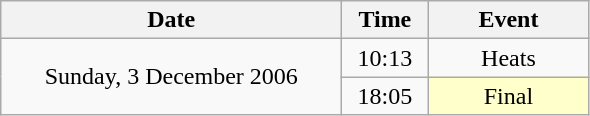<table class = "wikitable" style="text-align:center;">
<tr>
<th width=220>Date</th>
<th width=50>Time</th>
<th width=100>Event</th>
</tr>
<tr>
<td rowspan=2>Sunday, 3 December 2006</td>
<td>10:13</td>
<td>Heats</td>
</tr>
<tr>
<td>18:05</td>
<td bgcolor=ffffcc>Final</td>
</tr>
</table>
